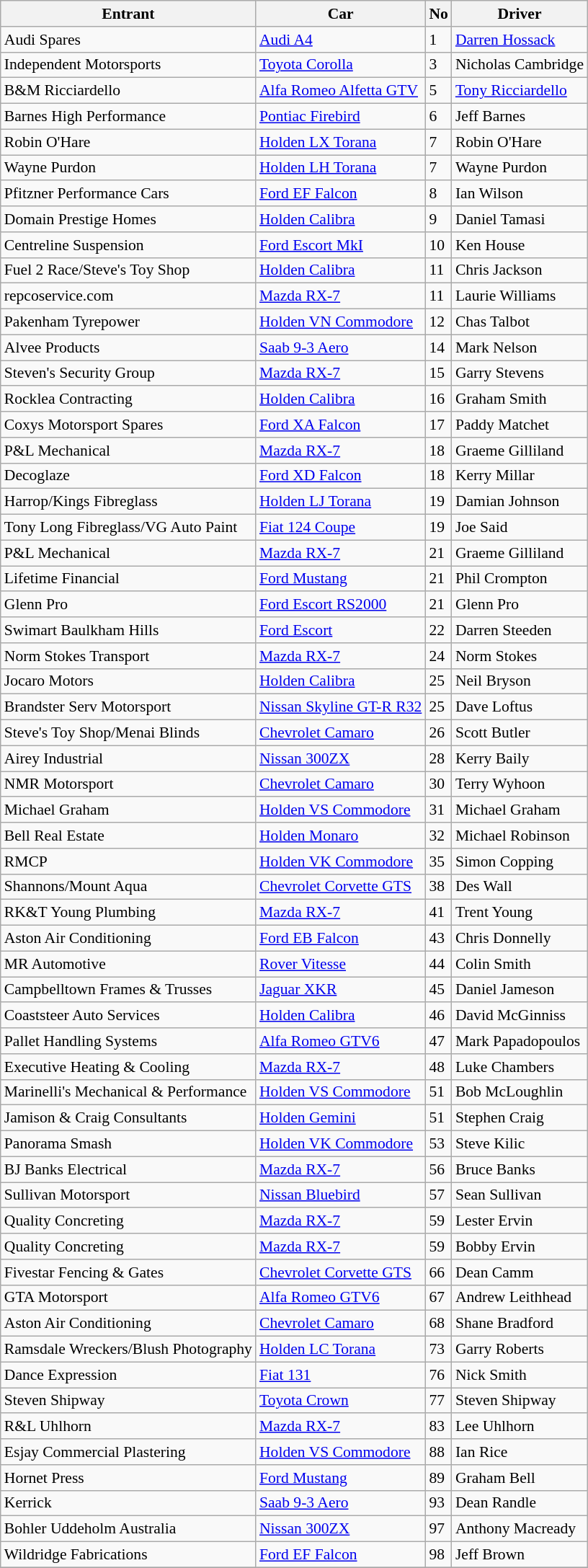<table class="wikitable" style="font-size: 90%;">
<tr>
<th>Entrant</th>
<th>Car</th>
<th>No</th>
<th>Driver</th>
</tr>
<tr>
<td>Audi Spares</td>
<td><a href='#'>Audi A4</a></td>
<td>1</td>
<td><a href='#'>Darren Hossack</a></td>
</tr>
<tr>
<td>Independent Motorsports</td>
<td><a href='#'>Toyota Corolla</a></td>
<td>3</td>
<td>Nicholas Cambridge</td>
</tr>
<tr>
<td>B&M Ricciardello</td>
<td><a href='#'>Alfa Romeo Alfetta GTV</a></td>
<td>5</td>
<td><a href='#'>Tony Ricciardello</a></td>
</tr>
<tr>
<td>Barnes High Performance</td>
<td><a href='#'>Pontiac Firebird</a></td>
<td>6</td>
<td>Jeff Barnes</td>
</tr>
<tr>
<td>Robin O'Hare</td>
<td><a href='#'>Holden LX Torana</a></td>
<td>7</td>
<td>Robin O'Hare</td>
</tr>
<tr>
<td>Wayne Purdon</td>
<td><a href='#'>Holden LH Torana</a></td>
<td>7</td>
<td>Wayne Purdon</td>
</tr>
<tr>
<td>Pfitzner Performance Cars</td>
<td><a href='#'>Ford EF Falcon</a></td>
<td>8</td>
<td>Ian Wilson</td>
</tr>
<tr>
<td>Domain Prestige Homes</td>
<td><a href='#'>Holden Calibra</a></td>
<td>9</td>
<td>Daniel Tamasi</td>
</tr>
<tr>
<td>Centreline Suspension</td>
<td><a href='#'>Ford Escort MkI</a></td>
<td>10</td>
<td>Ken House</td>
</tr>
<tr>
<td>Fuel 2 Race/Steve's Toy Shop</td>
<td><a href='#'>Holden Calibra</a></td>
<td>11</td>
<td>Chris Jackson</td>
</tr>
<tr>
<td>repcoservice.com</td>
<td><a href='#'>Mazda RX-7</a></td>
<td>11</td>
<td>Laurie Williams</td>
</tr>
<tr>
<td>Pakenham Tyrepower</td>
<td><a href='#'>Holden VN Commodore</a></td>
<td>12</td>
<td>Chas Talbot</td>
</tr>
<tr>
<td>Alvee Products</td>
<td><a href='#'>Saab 9-3 Aero</a></td>
<td>14</td>
<td>Mark Nelson</td>
</tr>
<tr>
<td>Steven's Security Group</td>
<td><a href='#'>Mazda RX-7</a></td>
<td>15</td>
<td>Garry Stevens</td>
</tr>
<tr>
<td>Rocklea Contracting</td>
<td><a href='#'>Holden Calibra</a></td>
<td>16</td>
<td>Graham Smith</td>
</tr>
<tr>
<td>Coxys Motorsport Spares</td>
<td><a href='#'>Ford XA Falcon</a></td>
<td>17</td>
<td>Paddy Matchet</td>
</tr>
<tr>
<td>P&L Mechanical</td>
<td><a href='#'>Mazda RX-7</a></td>
<td>18</td>
<td>Graeme Gilliland</td>
</tr>
<tr>
<td>Decoglaze</td>
<td><a href='#'>Ford XD Falcon</a></td>
<td>18</td>
<td>Kerry Millar</td>
</tr>
<tr>
<td>Harrop/Kings Fibreglass</td>
<td><a href='#'>Holden LJ Torana</a></td>
<td>19</td>
<td>Damian Johnson</td>
</tr>
<tr>
<td>Tony Long Fibreglass/VG Auto Paint</td>
<td><a href='#'>Fiat 124 Coupe</a></td>
<td>19</td>
<td>Joe Said</td>
</tr>
<tr>
<td>P&L Mechanical</td>
<td><a href='#'>Mazda RX-7</a></td>
<td>21</td>
<td>Graeme Gilliland</td>
</tr>
<tr>
<td>Lifetime Financial</td>
<td><a href='#'>Ford Mustang</a></td>
<td>21</td>
<td>Phil Crompton</td>
</tr>
<tr>
<td>Glenn Pro</td>
<td><a href='#'>Ford Escort RS2000</a></td>
<td>21</td>
<td>Glenn Pro</td>
</tr>
<tr>
<td>Swimart Baulkham Hills</td>
<td><a href='#'>Ford Escort</a></td>
<td>22</td>
<td>Darren Steeden</td>
</tr>
<tr>
<td>Norm Stokes Transport</td>
<td><a href='#'>Mazda RX-7</a></td>
<td>24</td>
<td>Norm Stokes</td>
</tr>
<tr>
<td>Jocaro Motors</td>
<td><a href='#'>Holden Calibra</a></td>
<td>25</td>
<td>Neil Bryson</td>
</tr>
<tr>
<td>Brandster Serv Motorsport</td>
<td><a href='#'>Nissan Skyline GT-R R32</a></td>
<td>25</td>
<td>Dave Loftus</td>
</tr>
<tr>
<td>Steve's Toy Shop/Menai Blinds</td>
<td><a href='#'>Chevrolet Camaro</a></td>
<td>26</td>
<td>Scott Butler</td>
</tr>
<tr>
<td>Airey Industrial</td>
<td><a href='#'>Nissan 300ZX</a></td>
<td>28</td>
<td>Kerry Baily</td>
</tr>
<tr>
<td>NMR Motorsport</td>
<td><a href='#'>Chevrolet Camaro</a></td>
<td>30</td>
<td>Terry Wyhoon</td>
</tr>
<tr>
<td>Michael Graham</td>
<td><a href='#'>Holden VS Commodore</a></td>
<td>31</td>
<td>Michael Graham</td>
</tr>
<tr>
<td>Bell Real Estate</td>
<td><a href='#'>Holden Monaro</a></td>
<td>32</td>
<td>Michael Robinson</td>
</tr>
<tr>
<td>RMCP</td>
<td><a href='#'>Holden VK Commodore</a></td>
<td>35</td>
<td>Simon Copping</td>
</tr>
<tr>
<td>Shannons/Mount Aqua</td>
<td><a href='#'>Chevrolet Corvette GTS</a></td>
<td>38</td>
<td>Des Wall</td>
</tr>
<tr>
<td>RK&T Young Plumbing</td>
<td><a href='#'>Mazda RX-7</a></td>
<td>41</td>
<td>Trent Young</td>
</tr>
<tr>
<td>Aston Air Conditioning</td>
<td><a href='#'>Ford EB Falcon</a></td>
<td>43</td>
<td>Chris Donnelly</td>
</tr>
<tr>
<td>MR Automotive</td>
<td><a href='#'>Rover Vitesse</a></td>
<td>44</td>
<td>Colin Smith</td>
</tr>
<tr>
<td>Campbelltown Frames & Trusses</td>
<td><a href='#'>Jaguar XKR</a></td>
<td>45</td>
<td>Daniel Jameson</td>
</tr>
<tr>
<td>Coaststeer Auto Services</td>
<td><a href='#'>Holden Calibra</a></td>
<td>46</td>
<td>David McGinniss</td>
</tr>
<tr>
<td>Pallet Handling Systems</td>
<td><a href='#'>Alfa Romeo GTV6</a></td>
<td>47</td>
<td>Mark Papadopoulos</td>
</tr>
<tr>
<td>Executive Heating & Cooling</td>
<td><a href='#'>Mazda RX-7</a></td>
<td>48</td>
<td>Luke Chambers</td>
</tr>
<tr>
<td>Marinelli's Mechanical & Performance</td>
<td><a href='#'>Holden VS Commodore</a></td>
<td>51</td>
<td>Bob McLoughlin</td>
</tr>
<tr>
<td>Jamison & Craig Consultants</td>
<td><a href='#'>Holden Gemini</a></td>
<td>51</td>
<td>Stephen Craig</td>
</tr>
<tr>
<td>Panorama Smash</td>
<td><a href='#'>Holden VK Commodore</a></td>
<td>53</td>
<td>Steve Kilic</td>
</tr>
<tr>
<td>BJ Banks Electrical</td>
<td><a href='#'>Mazda RX-7</a></td>
<td>56</td>
<td>Bruce Banks</td>
</tr>
<tr>
<td>Sullivan Motorsport</td>
<td><a href='#'>Nissan Bluebird</a></td>
<td>57</td>
<td>Sean Sullivan</td>
</tr>
<tr>
<td>Quality Concreting</td>
<td><a href='#'>Mazda RX-7</a></td>
<td>59</td>
<td>Lester Ervin</td>
</tr>
<tr>
<td>Quality Concreting</td>
<td><a href='#'>Mazda RX-7</a></td>
<td>59</td>
<td>Bobby Ervin</td>
</tr>
<tr>
<td>Fivestar Fencing & Gates</td>
<td><a href='#'>Chevrolet Corvette GTS</a></td>
<td>66</td>
<td>Dean Camm</td>
</tr>
<tr>
<td>GTA Motorsport</td>
<td><a href='#'>Alfa Romeo GTV6</a></td>
<td>67</td>
<td>Andrew Leithhead</td>
</tr>
<tr>
<td>Aston Air Conditioning</td>
<td><a href='#'>Chevrolet Camaro</a></td>
<td>68</td>
<td>Shane Bradford</td>
</tr>
<tr>
<td>Ramsdale Wreckers/Blush Photography</td>
<td><a href='#'>Holden LC Torana</a></td>
<td>73</td>
<td>Garry Roberts</td>
</tr>
<tr>
<td>Dance Expression</td>
<td><a href='#'>Fiat 131</a></td>
<td>76</td>
<td>Nick Smith</td>
</tr>
<tr>
<td>Steven Shipway</td>
<td><a href='#'>Toyota Crown</a></td>
<td>77</td>
<td>Steven Shipway</td>
</tr>
<tr>
<td>R&L Uhlhorn</td>
<td><a href='#'>Mazda RX-7</a></td>
<td>83</td>
<td>Lee Uhlhorn</td>
</tr>
<tr>
<td>Esjay Commercial Plastering</td>
<td><a href='#'>Holden VS Commodore</a></td>
<td>88</td>
<td>Ian Rice</td>
</tr>
<tr>
<td>Hornet Press</td>
<td><a href='#'>Ford Mustang</a></td>
<td>89</td>
<td>Graham Bell</td>
</tr>
<tr>
<td>Kerrick</td>
<td><a href='#'>Saab 9-3 Aero</a></td>
<td>93</td>
<td>Dean Randle</td>
</tr>
<tr>
<td>Bohler Uddeholm Australia</td>
<td><a href='#'>Nissan 300ZX</a></td>
<td>97</td>
<td>Anthony Macready</td>
</tr>
<tr>
<td>Wildridge Fabrications</td>
<td><a href='#'>Ford EF Falcon</a></td>
<td>98</td>
<td>Jeff Brown</td>
</tr>
<tr>
</tr>
</table>
